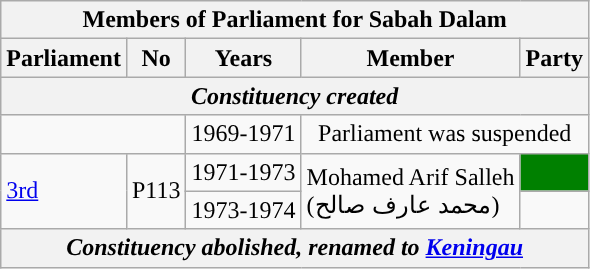<table class=wikitable>
<tr>
<th colspan="5">Members of Parliament for Sabah Dalam</th>
</tr>
<tr>
<th>Parliament</th>
<th>No</th>
<th>Years</th>
<th>Member</th>
<th>Party</th>
</tr>
<tr>
<th colspan="5" align="center"><em>Constituency created</em></th>
</tr>
<tr>
<td colspan="2"></td>
<td>1969-1971</td>
<td colspan=2 align=center>Parliament was suspended</td>
</tr>
<tr>
<td rowspan=2><a href='#'>3rd</a></td>
<td rowspan="2">P113</td>
<td>1971-1973</td>
<td rowspan=2>Mohamed Arif Salleh <br> (محمد عارف صالح)</td>
<td bgcolor=#008000></td>
</tr>
<tr>
<td>1973-1974</td>
<td></td>
</tr>
<tr>
<th colspan="5" align="center"><em>Constituency abolished, renamed to <a href='#'>Keningau</a></em></th>
</tr>
</table>
